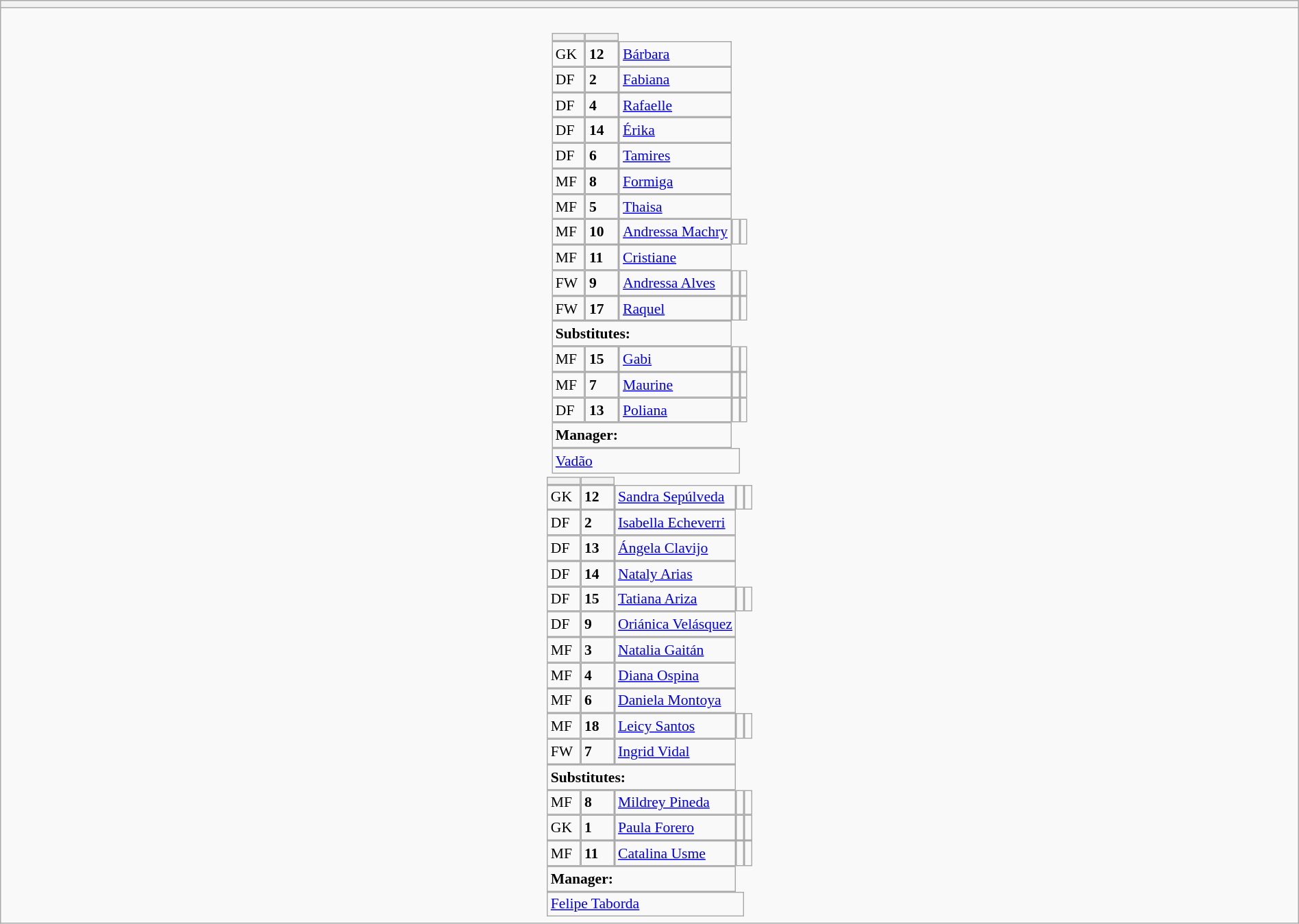<table style="width:100%" class="wikitable collapsible collapsed">
<tr>
<th></th>
</tr>
<tr>
<td><br>






<table style="font-size:90%; margin:0.2em auto;" cellspacing="0" cellpadding="0">
<tr>
<th width="25"></th>
<th width="25"></th>
</tr>
<tr>
<td>GK</td>
<td><strong>12 </strong></td>
<td><a href='#'>Bárbara</a></td>
</tr>
<tr>
<td>DF</td>
<td><strong>2</strong></td>
<td><a href='#'>Fabiana</a></td>
</tr>
<tr>
<td>DF</td>
<td><strong>4</strong></td>
<td><a href='#'>Rafaelle</a></td>
</tr>
<tr>
<td>DF</td>
<td><strong>14</strong></td>
<td><a href='#'>Érika</a></td>
</tr>
<tr>
<td>DF</td>
<td><strong>6 </strong></td>
<td><a href='#'>Tamires</a></td>
</tr>
<tr>
<td>MF</td>
<td><strong>8</strong></td>
<td><a href='#'>Formiga</a></td>
</tr>
<tr>
<td>MF</td>
<td><strong>5</strong></td>
<td><a href='#'>Thaisa</a></td>
</tr>
<tr>
<td>MF</td>
<td><strong>10 </strong></td>
<td><a href='#'>Andressa Machry</a></td>
<td></td>
<td></td>
</tr>
<tr>
<td>MF</td>
<td><strong>11</strong></td>
<td><a href='#'>Cristiane</a></td>
</tr>
<tr>
<td>FW</td>
<td><strong>9</strong></td>
<td><a href='#'>Andressa Alves</a></td>
<td></td>
<td></td>
</tr>
<tr>
<td>FW</td>
<td><strong>17</strong></td>
<td><a href='#'>Raquel</a></td>
<td></td>
<td></td>
</tr>
<tr>
<td colspan=3><strong>Substitutes:</strong></td>
</tr>
<tr>
<td>MF</td>
<td><strong>15</strong></td>
<td><a href='#'>Gabi</a></td>
<td></td>
<td></td>
</tr>
<tr>
<td>MF</td>
<td><strong>7</strong></td>
<td><a href='#'>Maurine</a></td>
<td></td>
<td></td>
</tr>
<tr>
<td>DF</td>
<td><strong>13</strong></td>
<td><a href='#'>Poliana</a></td>
<td></td>
<td></td>
</tr>
<tr>
<td colspan=3><strong>Manager:</strong></td>
</tr>
<tr>
<td colspan=4> <a href='#'>Vadão</a></td>
</tr>
</table>
<table cellspacing="0" cellpadding="0" style="font-size:90%; margin:0.2em auto;">
<tr>
<th width="25"></th>
<th width="25"></th>
</tr>
<tr>
<td>GK</td>
<td><strong>12</strong></td>
<td><a href='#'>Sandra Sepúlveda</a></td>
<td></td>
<td></td>
</tr>
<tr>
<td>DF</td>
<td><strong>2</strong></td>
<td><a href='#'>Isabella Echeverri</a></td>
</tr>
<tr>
<td>DF</td>
<td><strong>13</strong></td>
<td><a href='#'>Ángela Clavijo</a></td>
</tr>
<tr>
<td>DF</td>
<td><strong>14</strong></td>
<td><a href='#'>Nataly Arias</a></td>
</tr>
<tr>
<td>DF</td>
<td><strong>15</strong></td>
<td><a href='#'>Tatiana Ariza</a></td>
<td></td>
<td></td>
</tr>
<tr>
<td>DF</td>
<td><strong>9</strong></td>
<td><a href='#'>Oriánica Velásquez</a></td>
</tr>
<tr>
<td>MF</td>
<td><strong>3</strong></td>
<td><a href='#'>Natalia Gaitán</a></td>
</tr>
<tr>
<td>MF</td>
<td><strong>4</strong></td>
<td><a href='#'>Diana Ospina</a></td>
</tr>
<tr>
<td>MF</td>
<td><strong>6</strong></td>
<td><a href='#'>Daniela Montoya</a></td>
</tr>
<tr>
<td>MF</td>
<td><strong>18</strong></td>
<td><a href='#'>Leicy Santos</a></td>
<td></td>
<td></td>
</tr>
<tr>
<td>FW</td>
<td><strong>7</strong></td>
<td><a href='#'>Ingrid Vidal</a></td>
</tr>
<tr>
<td colspan=3><strong>Substitutes:</strong></td>
</tr>
<tr>
<td>MF</td>
<td><strong>8</strong></td>
<td><a href='#'>Mildrey Pineda</a></td>
<td></td>
<td></td>
</tr>
<tr>
<td>GK</td>
<td><strong>1</strong></td>
<td><a href='#'>Paula Forero</a></td>
<td></td>
<td></td>
</tr>
<tr>
<td>MF</td>
<td><strong>11</strong></td>
<td><a href='#'>Catalina Usme</a></td>
<td></td>
<td></td>
</tr>
<tr>
<td colspan=3><strong>Manager:</strong></td>
</tr>
<tr>
<td colspan=4> <a href='#'>Felipe Taborda</a></td>
</tr>
</table>
</td>
</tr>
</table>
